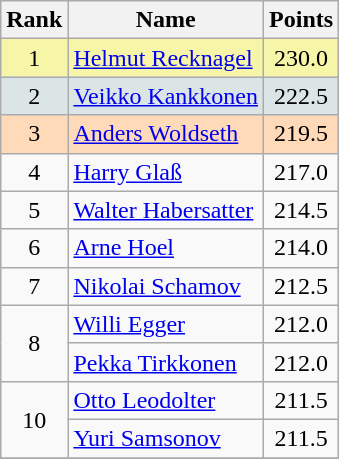<table class="wikitable sortable">
<tr>
<th align=Center>Rank</th>
<th>Name</th>
<th>Points</th>
</tr>
<tr style="background:#F7F6A8">
<td align=center>1</td>
<td> <a href='#'>Helmut Recknagel</a></td>
<td align=center>230.0</td>
</tr>
<tr style="background: #DCE5E5;">
<td align=center>2</td>
<td> <a href='#'>Veikko Kankkonen</a></td>
<td align=center>222.5</td>
</tr>
<tr style="background: #FFDAB9;">
<td align=center>3</td>
<td> <a href='#'>Anders Woldseth</a></td>
<td align=center>219.5</td>
</tr>
<tr>
<td align=center>4</td>
<td> <a href='#'>Harry Glaß</a></td>
<td align=center>217.0</td>
</tr>
<tr>
<td align=center>5</td>
<td> <a href='#'>Walter Habersatter</a></td>
<td align=center>214.5</td>
</tr>
<tr>
<td align=center>6</td>
<td> <a href='#'>Arne Hoel</a></td>
<td align=center>214.0</td>
</tr>
<tr>
<td align=center>7</td>
<td> <a href='#'>Nikolai Schamov</a></td>
<td align=center>212.5</td>
</tr>
<tr>
<td rowspan=2 align=center>8</td>
<td> <a href='#'>Willi Egger</a></td>
<td align=center>212.0</td>
</tr>
<tr>
<td> <a href='#'>Pekka Tirkkonen</a></td>
<td align=center>212.0</td>
</tr>
<tr>
<td rowspan=2 align=center>10</td>
<td> <a href='#'>Otto Leodolter</a></td>
<td align=center>211.5</td>
</tr>
<tr>
<td> <a href='#'>Yuri Samsonov</a></td>
<td align=center>211.5</td>
</tr>
<tr>
</tr>
</table>
